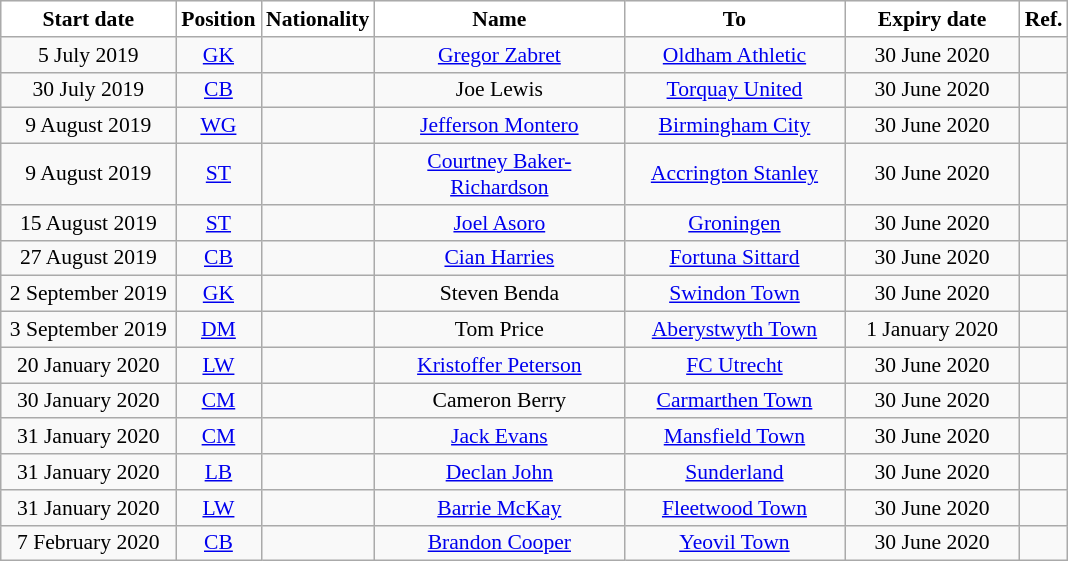<table class="wikitable" style="text-align:center; font-size:90%; ">
<tr>
<th style="background:white; color:black; width:110px;">Start date</th>
<th style="background:white; color:black; width:50px;">Position</th>
<th style="background:white; color:black; width:50px;">Nationality</th>
<th style="background:white; color:black; width:160px;">Name</th>
<th style="background:white; color:black; width:140px;">To</th>
<th style="background:white; color:black; width:110px;">Expiry date</th>
<th style="background:white; color:black;">Ref.</th>
</tr>
<tr>
<td>5 July 2019</td>
<td><a href='#'>GK</a></td>
<td></td>
<td><a href='#'>Gregor Zabret</a></td>
<td><a href='#'>Oldham Athletic</a></td>
<td>30 June 2020</td>
<td></td>
</tr>
<tr>
<td>30 July 2019</td>
<td><a href='#'>CB</a></td>
<td></td>
<td>Joe Lewis</td>
<td><a href='#'>Torquay United</a></td>
<td>30 June 2020</td>
<td></td>
</tr>
<tr>
<td>9 August 2019</td>
<td><a href='#'>WG</a></td>
<td></td>
<td><a href='#'>Jefferson Montero</a></td>
<td><a href='#'>Birmingham City</a></td>
<td>30 June 2020</td>
<td></td>
</tr>
<tr>
<td>9 August 2019</td>
<td><a href='#'>ST</a></td>
<td></td>
<td><a href='#'>Courtney Baker-Richardson</a></td>
<td><a href='#'>Accrington Stanley</a></td>
<td>30 June 2020</td>
<td></td>
</tr>
<tr>
<td>15 August 2019</td>
<td><a href='#'>ST</a></td>
<td></td>
<td><a href='#'>Joel Asoro</a></td>
<td><a href='#'>Groningen</a></td>
<td>30 June 2020</td>
<td></td>
</tr>
<tr>
<td>27 August 2019</td>
<td><a href='#'>CB</a></td>
<td></td>
<td><a href='#'>Cian Harries</a></td>
<td><a href='#'>Fortuna Sittard</a></td>
<td>30 June 2020</td>
<td></td>
</tr>
<tr>
<td>2 September 2019</td>
<td><a href='#'>GK</a></td>
<td></td>
<td>Steven Benda</td>
<td><a href='#'>Swindon Town</a></td>
<td>30 June 2020</td>
<td></td>
</tr>
<tr>
<td>3 September 2019</td>
<td><a href='#'>DM</a></td>
<td></td>
<td>Tom Price</td>
<td><a href='#'>Aberystwyth Town</a></td>
<td>1 January 2020</td>
<td></td>
</tr>
<tr>
<td>20 January 2020</td>
<td><a href='#'>LW</a></td>
<td></td>
<td><a href='#'>Kristoffer Peterson</a></td>
<td><a href='#'>FC Utrecht</a></td>
<td>30 June 2020</td>
<td></td>
</tr>
<tr>
<td>30 January 2020</td>
<td><a href='#'>CM</a></td>
<td></td>
<td>Cameron Berry</td>
<td><a href='#'>Carmarthen Town</a></td>
<td>30 June 2020</td>
<td></td>
</tr>
<tr>
<td>31 January 2020</td>
<td><a href='#'>CM</a></td>
<td></td>
<td><a href='#'>Jack Evans</a></td>
<td><a href='#'>Mansfield Town</a></td>
<td>30 June 2020</td>
<td></td>
</tr>
<tr>
<td>31 January 2020</td>
<td><a href='#'>LB</a></td>
<td></td>
<td><a href='#'>Declan John</a></td>
<td><a href='#'>Sunderland</a></td>
<td>30 June 2020</td>
<td></td>
</tr>
<tr>
<td>31 January 2020</td>
<td><a href='#'>LW</a></td>
<td></td>
<td><a href='#'>Barrie McKay</a></td>
<td><a href='#'>Fleetwood Town</a></td>
<td>30 June 2020</td>
<td></td>
</tr>
<tr>
<td>7 February 2020</td>
<td><a href='#'>CB</a></td>
<td></td>
<td><a href='#'>Brandon Cooper</a></td>
<td><a href='#'>Yeovil Town</a></td>
<td>30 June 2020</td>
<td></td>
</tr>
</table>
